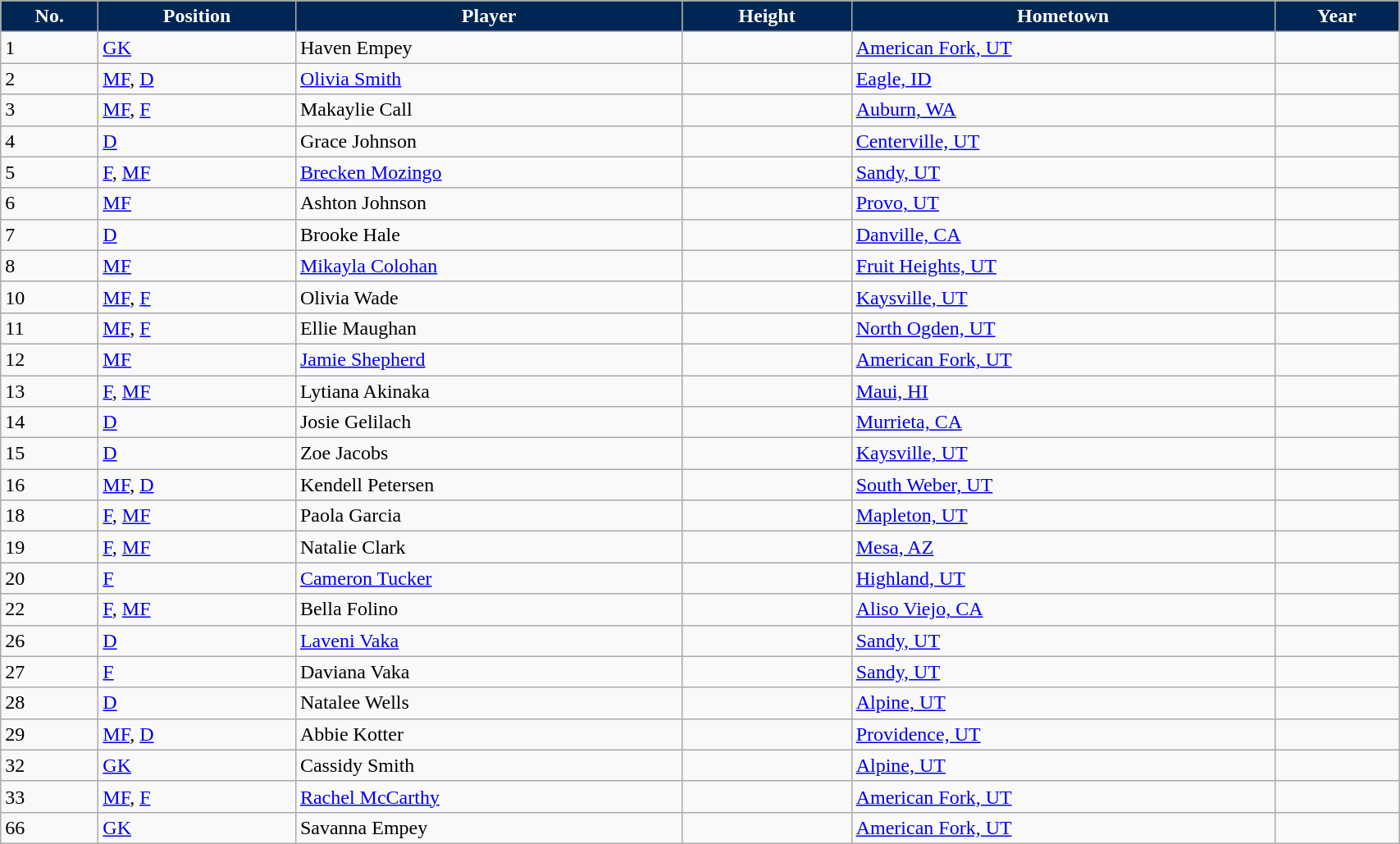<table class="wikitable sortable" style="width:90%">
<tr>
<th style="background:#002654; color:white;" scope="col">No.</th>
<th style="background:#002654; color:white;" scope="col">Position</th>
<th style="background:#002654; color:white;" scope="col">Player</th>
<th style="background:#002654; color:white;" scope="col">Height</th>
<th style="background:#002654; color:white;" scope="col">Hometown</th>
<th style="background:#002654; color:white;" scope="col">Year</th>
</tr>
<tr>
<td>1</td>
<td><a href='#'>GK</a></td>
<td>Haven Empey</td>
<td></td>
<td><a href='#'>American Fork, UT</a></td>
<td></td>
</tr>
<tr>
<td>2</td>
<td><a href='#'>MF</a>, <a href='#'>D</a></td>
<td><a href='#'>Olivia Smith</a></td>
<td></td>
<td><a href='#'>Eagle, ID</a></td>
<td></td>
</tr>
<tr>
<td>3</td>
<td><a href='#'>MF</a>, <a href='#'>F</a></td>
<td>Makaylie Call</td>
<td></td>
<td><a href='#'>Auburn, WA</a></td>
<td></td>
</tr>
<tr>
<td>4</td>
<td><a href='#'>D</a></td>
<td>Grace Johnson</td>
<td></td>
<td><a href='#'>Centerville, UT</a></td>
<td></td>
</tr>
<tr>
<td>5</td>
<td><a href='#'>F</a>, <a href='#'>MF</a></td>
<td><a href='#'>Brecken Mozingo</a></td>
<td></td>
<td><a href='#'>Sandy, UT</a></td>
<td></td>
</tr>
<tr>
<td>6</td>
<td><a href='#'>MF</a></td>
<td>Ashton Johnson</td>
<td></td>
<td><a href='#'>Provo, UT</a></td>
<td></td>
</tr>
<tr>
<td>7</td>
<td><a href='#'>D</a></td>
<td>Brooke Hale</td>
<td></td>
<td><a href='#'>Danville, CA</a></td>
<td></td>
</tr>
<tr>
<td>8</td>
<td><a href='#'>MF</a></td>
<td><a href='#'>Mikayla Colohan</a></td>
<td></td>
<td><a href='#'>Fruit Heights, UT</a></td>
<td></td>
</tr>
<tr>
<td>10</td>
<td><a href='#'>MF</a>, <a href='#'>F</a></td>
<td>Olivia Wade</td>
<td></td>
<td><a href='#'>Kaysville, UT</a></td>
<td></td>
</tr>
<tr>
<td>11</td>
<td><a href='#'>MF</a>, <a href='#'>F</a></td>
<td>Ellie Maughan</td>
<td></td>
<td><a href='#'>North Ogden, UT</a></td>
<td></td>
</tr>
<tr>
<td>12</td>
<td><a href='#'>MF</a></td>
<td><a href='#'>Jamie Shepherd</a></td>
<td></td>
<td><a href='#'>American Fork, UT</a></td>
<td></td>
</tr>
<tr>
<td>13</td>
<td><a href='#'>F</a>, <a href='#'>MF</a></td>
<td>Lytiana Akinaka</td>
<td></td>
<td><a href='#'>Maui, HI</a></td>
<td></td>
</tr>
<tr>
<td>14</td>
<td><a href='#'>D</a></td>
<td>Josie Gelilach</td>
<td></td>
<td><a href='#'>Murrieta, CA</a></td>
<td></td>
</tr>
<tr>
<td>15</td>
<td><a href='#'>D</a></td>
<td>Zoe Jacobs</td>
<td></td>
<td><a href='#'>Kaysville, UT</a></td>
<td></td>
</tr>
<tr>
<td>16</td>
<td><a href='#'>MF</a>, <a href='#'>D</a></td>
<td>Kendell Petersen</td>
<td></td>
<td><a href='#'>South Weber, UT</a></td>
<td></td>
</tr>
<tr>
<td>18</td>
<td><a href='#'>F</a>, <a href='#'>MF</a></td>
<td>Paola Garcia</td>
<td></td>
<td><a href='#'>Mapleton, UT</a></td>
<td></td>
</tr>
<tr>
<td>19</td>
<td><a href='#'>F</a>, <a href='#'>MF</a></td>
<td>Natalie Clark</td>
<td></td>
<td><a href='#'>Mesa, AZ</a></td>
<td></td>
</tr>
<tr>
<td>20</td>
<td><a href='#'>F</a></td>
<td><a href='#'>Cameron Tucker</a></td>
<td></td>
<td><a href='#'>Highland, UT</a></td>
<td></td>
</tr>
<tr>
<td>22</td>
<td><a href='#'>F</a>, <a href='#'>MF</a></td>
<td>Bella Folino</td>
<td></td>
<td><a href='#'>Aliso Viejo, CA</a></td>
<td></td>
</tr>
<tr>
<td>26</td>
<td><a href='#'>D</a></td>
<td><a href='#'>Laveni Vaka</a></td>
<td></td>
<td><a href='#'>Sandy, UT</a></td>
<td></td>
</tr>
<tr>
<td>27</td>
<td><a href='#'>F</a></td>
<td>Daviana Vaka</td>
<td></td>
<td><a href='#'>Sandy, UT</a></td>
<td></td>
</tr>
<tr>
<td>28</td>
<td><a href='#'>D</a></td>
<td>Natalee Wells</td>
<td></td>
<td><a href='#'>Alpine, UT</a></td>
<td></td>
</tr>
<tr>
<td>29</td>
<td><a href='#'>MF</a>, <a href='#'>D</a></td>
<td>Abbie Kotter</td>
<td></td>
<td><a href='#'>Providence, UT</a></td>
<td></td>
</tr>
<tr>
<td>32</td>
<td><a href='#'>GK</a></td>
<td>Cassidy Smith</td>
<td></td>
<td><a href='#'>Alpine, UT</a></td>
<td></td>
</tr>
<tr>
<td>33</td>
<td><a href='#'>MF</a>, <a href='#'>F</a></td>
<td><a href='#'>Rachel McCarthy</a></td>
<td></td>
<td><a href='#'>American Fork, UT</a></td>
<td></td>
</tr>
<tr>
<td>66</td>
<td><a href='#'>GK</a></td>
<td>Savanna Empey</td>
<td></td>
<td><a href='#'>American Fork, UT</a></td>
<td></td>
</tr>
</table>
